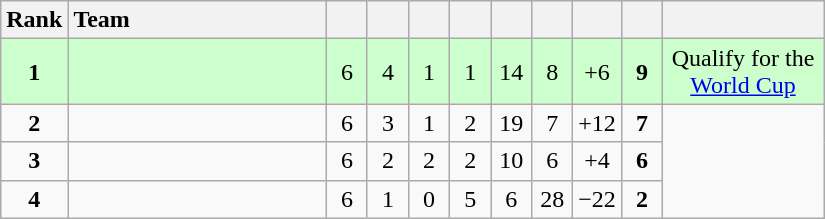<table class="wikitable" style="text-align:center">
<tr>
<th width=30>Rank</th>
<th width=165 style="text-align:left">Team</th>
<th width=20></th>
<th width=20></th>
<th width=20></th>
<th width=20></th>
<th width=20></th>
<th width=20></th>
<th width=20></th>
<th width=20></th>
<th width=100></th>
</tr>
<tr bgcolor="#ccffcc">
<td><strong>1</strong></td>
<td align="left"></td>
<td>6</td>
<td>4</td>
<td>1</td>
<td>1</td>
<td>14</td>
<td>8</td>
<td>+6</td>
<td><strong>9</strong></td>
<td col_=green1>Qualify for the <a href='#'>World Cup</a></td>
</tr>
<tr>
<td><strong>2</strong></td>
<td align="left"></td>
<td>6</td>
<td>3</td>
<td>1</td>
<td>2</td>
<td>19</td>
<td>7</td>
<td>+12</td>
<td><strong>7</strong></td>
</tr>
<tr>
<td><strong>3</strong></td>
<td align="left"></td>
<td>6</td>
<td>2</td>
<td>2</td>
<td>2</td>
<td>10</td>
<td>6</td>
<td>+4</td>
<td><strong>6</strong></td>
</tr>
<tr>
<td><strong>4</strong></td>
<td align="left"></td>
<td>6</td>
<td>1</td>
<td>0</td>
<td>5</td>
<td>6</td>
<td>28</td>
<td>−22</td>
<td><strong>2</strong></td>
</tr>
</table>
